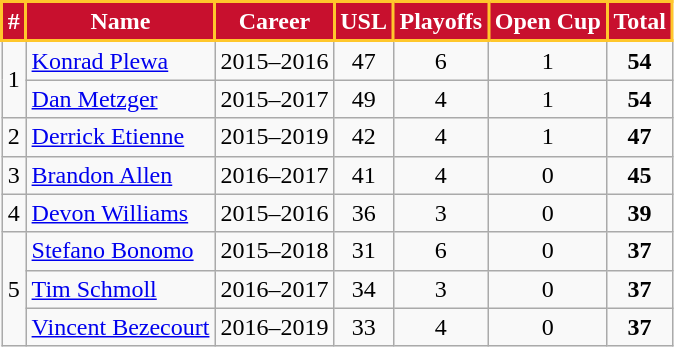<table class="wikitable" style="text-align:center;">
<tr>
<th style="background:#C8102E; color:#FFFFFF; border:2px solid #FFC72C;" scope="col">#</th>
<th style="background:#C8102E; color:#FFFFFF; border:2px solid #FFC72C;" scope="col">Name</th>
<th style="background:#C8102E; color:#FFFFFF; border:2px solid #FFC72C;" scope="col">Career</th>
<th style="background:#C8102E; color:#FFFFFF; border:2px solid #FFC72C;" scope="col">USL</th>
<th style="background:#C8102E; color:#FFFFFF; border:2px solid #FFC72C;" scope="col">Playoffs</th>
<th style="background:#C8102E; color:#FFFFFF; border:2px solid #FFC72C;" scope="col">Open Cup</th>
<th style="background:#C8102E; color:#FFFFFF; border:2px solid #FFC72C;" scope="col">Total</th>
</tr>
<tr>
<td rowspan="2">1</td>
<td align="left"> <a href='#'>Konrad Plewa</a></td>
<td align="left">2015–2016</td>
<td>47</td>
<td>6</td>
<td>1</td>
<td><strong>54</strong></td>
</tr>
<tr>
<td align="left"> <a href='#'>Dan Metzger</a></td>
<td align="left">2015–2017</td>
<td>49</td>
<td>4</td>
<td>1</td>
<td><strong>54</strong></td>
</tr>
<tr>
<td>2</td>
<td align="left"> <a href='#'>Derrick Etienne</a></td>
<td align="left">2015–2019</td>
<td>42</td>
<td>4</td>
<td>1</td>
<td><strong>47</strong></td>
</tr>
<tr>
<td>3</td>
<td align="left"> <a href='#'>Brandon Allen</a></td>
<td align="left">2016–2017</td>
<td>41</td>
<td>4</td>
<td>0</td>
<td><strong>45</strong></td>
</tr>
<tr>
<td>4</td>
<td align="left"> <a href='#'>Devon Williams</a></td>
<td align="left">2015–2016</td>
<td>36</td>
<td>3</td>
<td>0</td>
<td><strong>39</strong></td>
</tr>
<tr>
<td rowspan="3">5</td>
<td align="left"> <a href='#'>Stefano Bonomo</a></td>
<td align="left">2015–2018</td>
<td>31</td>
<td>6</td>
<td>0</td>
<td><strong>37</strong></td>
</tr>
<tr>
<td align="left"> <a href='#'>Tim Schmoll</a></td>
<td align="left">2016–2017</td>
<td>34</td>
<td>3</td>
<td>0</td>
<td><strong>37</strong></td>
</tr>
<tr>
<td align="left"> <a href='#'>Vincent Bezecourt</a></td>
<td align="left">2016–2019</td>
<td>33</td>
<td>4</td>
<td>0</td>
<td><strong>37</strong></td>
</tr>
</table>
